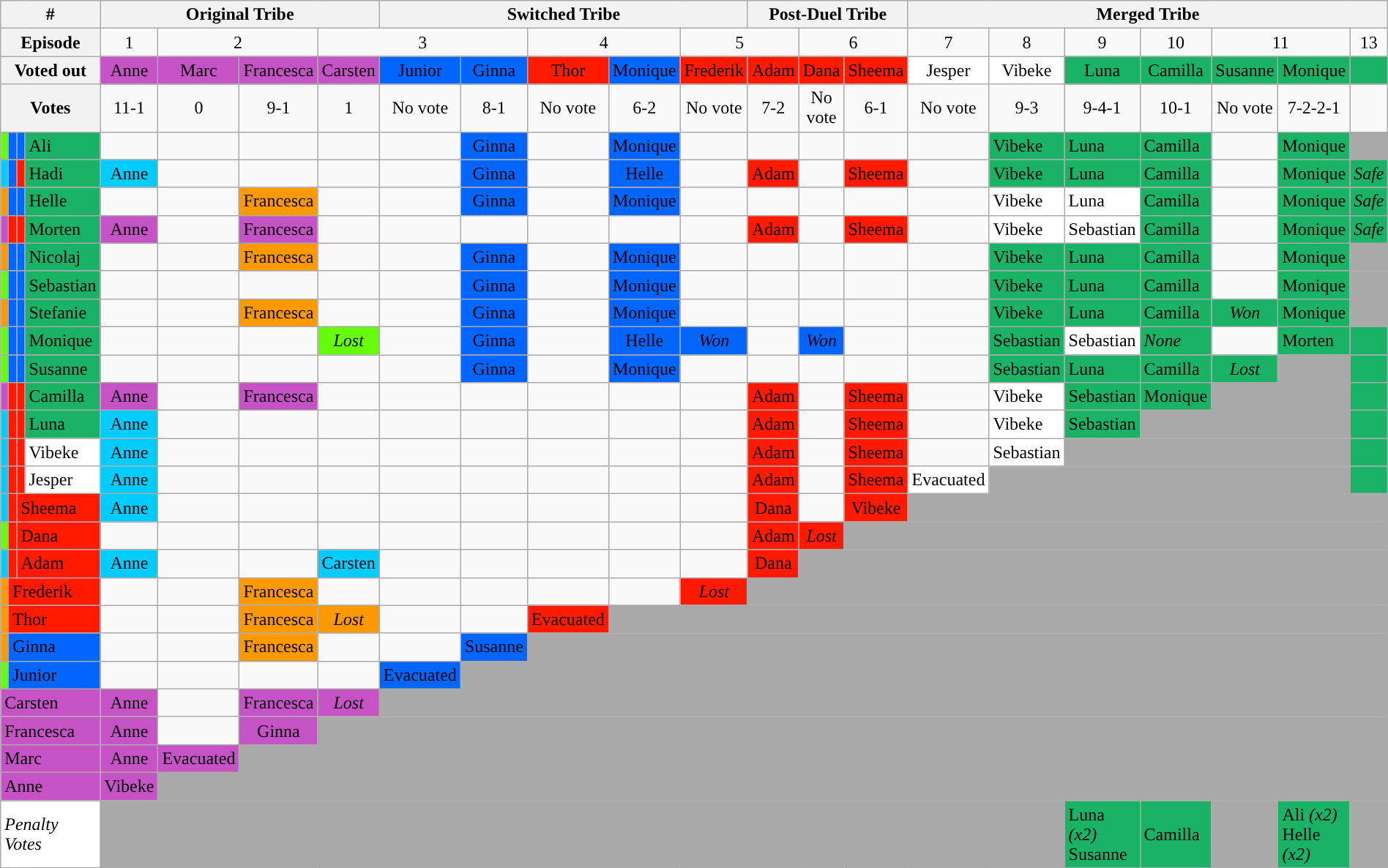<table class="wikitable" text-align:center;">
<tr>
<th colspan="4">#</th>
<th colspan="4">Original Tribe</th>
<th colspan="5">Switched Tribe</th>
<th colspan="3">Post-Duel Tribe</th>
<th colspan="12">Merged Tribe</th>
</tr>
<tr>
<th colspan="4" align="left">Episode</th>
<td align="center">1</td>
<td colspan="2" align="center">2</td>
<td colspan="3" align="center">3</td>
<td colspan="2" align="center">4</td>
<td colspan="2" align="center">5</td>
<td colspan="2" align="center">6</td>
<td align="center">7</td>
<td align="center">8</td>
<td align="center">9</td>
<td align="center">10</td>
<td colspan="2" align="center">11</td>
<td align="center">13</td>
</tr>
<tr>
<th colspan="4" align="left">Voted out</th>
<td colspan="1" align="center" bgcolor="#c553c5">Anne</td>
<td colspan="1" align="center" bgcolor="#c553c5">Marc</td>
<td colspan="1" align="center" bgcolor="#c553c5">Francesca</td>
<td colspan="1" align="center" bgcolor="#c553c5">Carsten</td>
<td colspan="1" align="center" bgcolor="#0066ff">Junior</td>
<td colspan="1" align="center" bgcolor="#0066ff">Ginna</td>
<td colspan="1" align="center" bgcolor="#ff1a00">Thor</td>
<td colspan="1" align="center" bgcolor="#0066ff">Monique</td>
<td colspan="1" align="center" bgcolor="#ff1a00">Frederik</td>
<td colspan="1" align="center" bgcolor="#ff1a00">Adam</td>
<td colspan="1" align="center" bgcolor="#ff1a00">Dana</td>
<td colspan="1" align="center" bgcolor="#ff1a00">Sheema</td>
<td colspan="1" align="center" bgcolor="white">Jesper</td>
<td colspan="1" align="center" bgcolor="white">Vibeke</td>
<td colspan="1" align="center" bgcolor="#1ab366">Luna</td>
<td colspan="1" align="center" bgcolor="#1ab366">Camilla</td>
<td colspan="1" align="center" bgcolor="#1ab366">Susanne</td>
<td colspan="1" align="center" bgcolor="#1ab366">Monique</td>
<td colspan="1" align="center" bgcolor="#1ab366"></td>
</tr>
<tr>
<th colspan="4" align="left">Votes</th>
<td align="center">11-1</td>
<td align="center">0</td>
<td align="center">9-1</td>
<td align="center">1</td>
<td align="center">No vote</td>
<td align="center">8-1</td>
<td align="center">No vote</td>
<td align="center">6-2</td>
<td align="center">No vote</td>
<td align="center">7-2</td>
<td align="center">No vote</td>
<td align="center">6-1</td>
<td align="center">No vote</td>
<td align="center">9-3</td>
<td align="center">9-4-1</td>
<td align="center">10-1</td>
<td align="center">No vote</td>
<td align="center">7-2-2-1</td>
<td align="center"></td>
</tr>
<tr>
<td bgcolor="#65fe08"></td>
<td bgcolor="#0066ff"></td>
<td bgcolor="#0066ff"></td>
<td align="left" bgcolor="#1ab366">Ali</td>
<td></td>
<td></td>
<td></td>
<td></td>
<td></td>
<td align="center" bgcolor="#0066ff">Ginna</td>
<td></td>
<td align="center" bgcolor="#0066ff">Monique</td>
<td></td>
<td></td>
<td></td>
<td></td>
<td></td>
<td bgcolor="#1ab366">Vibeke</td>
<td bgcolor="#1ab366">Luna</td>
<td bgcolor="#1ab366">Camilla</td>
<td></td>
<td bgcolor="#1ab366">Monique</td>
<td bgcolor="darkgrey"></td>
</tr>
<tr>
<td bgcolor="#00ccff"></td>
<td bgcolor="#0066ff"></td>
<td bgcolor="#ff1a00"></td>
<td align="left" bgcolor="#1ab366">Hadi</td>
<td align="center" bgcolor="#00ccff">Anne</td>
<td></td>
<td></td>
<td></td>
<td></td>
<td align="center" bgcolor="#0066ff">Ginna</td>
<td></td>
<td align="center" bgcolor="#0066ff">Helle</td>
<td></td>
<td align="center" bgcolor="#ff1a00">Adam</td>
<td></td>
<td align="center" bgcolor="#ff1a00">Sheema</td>
<td></td>
<td bgcolor="#1ab366">Vibeke</td>
<td bgcolor="#1ab366">Luna</td>
<td bgcolor="#1ab366">Camilla</td>
<td></td>
<td bgcolor="#1ab366">Monique</td>
<td bgcolor="#1ab366"><em>Safe</em></td>
</tr>
<tr>
<td bgcolor="#ff9900"></td>
<td bgcolor="#0066ff"></td>
<td bgcolor="#0066ff"></td>
<td align="left" bgcolor="#1ab366">Helle</td>
<td></td>
<td></td>
<td align="center" bgcolor="#ff9900">Francesca</td>
<td></td>
<td></td>
<td align="center" bgcolor="#0066ff">Ginna</td>
<td></td>
<td align="center" bgcolor="#0066ff">Monique</td>
<td></td>
<td></td>
<td></td>
<td></td>
<td></td>
<td bgcolor="white">Vibeke</td>
<td bgcolor="white">Luna</td>
<td bgcolor="#1ab366">Camilla</td>
<td></td>
<td bgcolor="#1ab366">Monique</td>
<td bgcolor="#1ab366"><em>Safe</em></td>
</tr>
<tr>
<td bgcolor="#c553c5"></td>
<td bgcolor="#ff1a00"></td>
<td bgcolor="#ff1a00"></td>
<td align="left" bgcolor="#1ab366">Morten</td>
<td align="center" bgcolor="#c553c5">Anne</td>
<td></td>
<td align="center" bgcolor="#c553c5">Francesca</td>
<td></td>
<td></td>
<td></td>
<td></td>
<td></td>
<td></td>
<td align="center" bgcolor="#ff1a00">Adam</td>
<td></td>
<td align="center" bgcolor="#ff1a00">Sheema</td>
<td></td>
<td bgcolor="white">Vibeke</td>
<td bgcolor="white">Sebastian</td>
<td bgcolor="#1ab366">Camilla</td>
<td></td>
<td bgcolor="#1ab366">Monique</td>
<td bgcolor="#1ab366"><em>Safe</em></td>
</tr>
<tr>
<td bgcolor="#ff9900"></td>
<td bgcolor="#0066ff"></td>
<td bgcolor="#0066ff"></td>
<td align="left" bgcolor="#1ab366">Nicolaj</td>
<td></td>
<td></td>
<td align="center" bgcolor="#ff9900">Francesca</td>
<td></td>
<td></td>
<td align="center" bgcolor="#0066ff">Ginna</td>
<td></td>
<td align="center" bgcolor="#0066ff">Monique</td>
<td></td>
<td></td>
<td></td>
<td></td>
<td></td>
<td bgcolor="#1ab366">Vibeke</td>
<td bgcolor="#1ab366">Luna</td>
<td bgcolor="#1ab366">Camilla</td>
<td></td>
<td bgcolor="#1ab366">Monique</td>
<td bgcolor="darkgrey"></td>
</tr>
<tr>
<td bgcolor="#65fe08"></td>
<td bgcolor="#0066ff"></td>
<td bgcolor="#0066ff"></td>
<td align="left" bgcolor="#1ab366">Sebastian</td>
<td></td>
<td></td>
<td></td>
<td></td>
<td></td>
<td align="center" bgcolor="#0066ff">Ginna</td>
<td></td>
<td align="center" bgcolor="#0066ff">Monique</td>
<td></td>
<td></td>
<td></td>
<td></td>
<td></td>
<td bgcolor="#1ab366">Vibeke</td>
<td bgcolor="#1ab366">Luna</td>
<td bgcolor="#1ab366">Camilla</td>
<td></td>
<td bgcolor="#1ab366">Monique</td>
<td bgcolor="darkgrey"></td>
</tr>
<tr>
<td bgcolor="#ff9900"></td>
<td bgcolor="#0066ff"></td>
<td bgcolor="#0066ff"></td>
<td align="left" bgcolor="#1ab366">Stefanie</td>
<td></td>
<td></td>
<td align="center" bgcolor="#ff9900">Francesca</td>
<td></td>
<td></td>
<td align="center" bgcolor="#0066ff">Ginna</td>
<td></td>
<td align="center" bgcolor="#0066ff">Monique</td>
<td></td>
<td></td>
<td></td>
<td></td>
<td></td>
<td bgcolor="#1ab366">Vibeke</td>
<td bgcolor="#1ab366">Luna</td>
<td bgcolor="#1ab366">Camilla</td>
<td align="center" bgcolor="#1ab366"><em>Won</em></td>
<td bgcolor="#1ab366">Monique</td>
<td bgcolor="darkgrey"></td>
</tr>
<tr>
<td bgcolor="#65fe08"></td>
<td bgcolor="#0066ff"></td>
<td bgcolor="#0066ff"></td>
<td align="left" bgcolor="#1ab366">Monique</td>
<td></td>
<td></td>
<td></td>
<td align="center" bgcolor="#65fe08"><em>Lost</em></td>
<td></td>
<td align="center" bgcolor="#0066ff">Ginna</td>
<td></td>
<td align="center" bgcolor="#0066ff">Helle</td>
<td align="center" bgcolor="#0066ff"><em>Won</em></td>
<td></td>
<td align="center" bgcolor="#0066ff"><em>Won</em></td>
<td></td>
<td></td>
<td bgcolor="#1ab366">Sebastian</td>
<td bgcolor="white">Sebastian</td>
<td bgcolor="#1ab366"><em>None</em></td>
<td></td>
<td bgcolor="#1ab366">Morten</td>
<td bgcolor="#1ab366"></td>
</tr>
<tr>
<td bgcolor="#65fe08"></td>
<td bgcolor="#0066ff"></td>
<td bgcolor="#0066ff"></td>
<td align="left" bgcolor="#1ab366">Susanne</td>
<td></td>
<td></td>
<td></td>
<td></td>
<td></td>
<td align="center" bgcolor="#0066ff">Ginna</td>
<td></td>
<td align="center" bgcolor="#0066ff">Monique</td>
<td></td>
<td></td>
<td></td>
<td></td>
<td></td>
<td bgcolor="#1ab366">Sebastian</td>
<td bgcolor="#1ab366">Luna</td>
<td bgcolor="#1ab366">Camilla</td>
<td align="center" bgcolor="#1ab366"><em>Lost</em></td>
<td bgcolor="darkgrey"></td>
<td bgcolor="#1ab366"></td>
</tr>
<tr>
<td bgcolor="#c553c5"></td>
<td bgcolor="#ff1a00"></td>
<td bgcolor="#ff1a00"></td>
<td align="left" bgcolor="#1ab366">Camilla</td>
<td align="center" bgcolor="#c553c5">Anne</td>
<td></td>
<td align="center" bgcolor="#c553c5">Francesca</td>
<td></td>
<td></td>
<td></td>
<td></td>
<td></td>
<td></td>
<td align="center" bgcolor="#ff1a00">Adam</td>
<td></td>
<td align="center" bgcolor="#ff1a00">Sheema</td>
<td></td>
<td bgcolor="white">Vibeke</td>
<td bgcolor="#1ab366">Sebastian</td>
<td bgcolor="#1ab366">Monique</td>
<td colspan="2" bgcolor="darkgrey"></td>
<td bgcolor="#1ab366"></td>
</tr>
<tr>
<td bgcolor="#00ccff"></td>
<td bgcolor="#ff1a00"></td>
<td bgcolor="#ff1a00"></td>
<td align="left" bgcolor="#1ab366">Luna</td>
<td align="center" bgcolor="#00ccff">Anne</td>
<td></td>
<td></td>
<td></td>
<td></td>
<td></td>
<td></td>
<td></td>
<td></td>
<td align="center" bgcolor="#ff1a00">Adam</td>
<td></td>
<td align="center" bgcolor="#ff1a00">Sheema</td>
<td></td>
<td bgcolor="white">Vibeke</td>
<td bgcolor="#1ab366">Sebastian</td>
<td colspan="3" bgcolor="darkgrey"></td>
<td bgcolor="#1ab366"></td>
</tr>
<tr>
<td bgcolor="#00ccff"></td>
<td bgcolor="#ff1a00"></td>
<td bgcolor="#ff1a00"></td>
<td align="left" bgcolor="white">Vibeke</td>
<td align="center" bgcolor="#00ccff">Anne</td>
<td></td>
<td></td>
<td></td>
<td></td>
<td></td>
<td></td>
<td></td>
<td></td>
<td align="left" bgcolor="#ff1a00">Adam</td>
<td></td>
<td align="left" bgcolor="#ff1a00">Sheema</td>
<td></td>
<td bgcolor="white">Sebastian</td>
<td colspan="4" bgcolor="darkgrey"></td>
<td bgcolor="#1ab366"></td>
</tr>
<tr>
<td bgcolor="#00ccff"></td>
<td bgcolor="#ff1a00"></td>
<td bgcolor="#ff1a00"></td>
<td align="left" bgcolor="white">Jesper</td>
<td align="center" bgcolor="#00ccff">Anne</td>
<td></td>
<td></td>
<td></td>
<td></td>
<td></td>
<td></td>
<td></td>
<td></td>
<td align="left" bgcolor="#ff1a00">Adam</td>
<td></td>
<td align="left" bgcolor="#ff1a00">Sheema</td>
<td align="left" bgcolor="white">Evacuated</td>
<td colspan="5" bgcolor="darkgrey"></td>
<td bgcolor="#1ab366"></td>
</tr>
<tr>
<td bgcolor="#00ccff"></td>
<td bgcolor="#ff1a00"></td>
<td colspan="2" align="left" bgcolor="#ff1a00">Sheema</td>
<td align="center" bgcolor="#00ccff">Anne</td>
<td></td>
<td></td>
<td></td>
<td></td>
<td></td>
<td></td>
<td></td>
<td></td>
<td align="center" bgcolor="#ff1a00">Dana</td>
<td></td>
<td align="center" bgcolor="#ff1a00">Vibeke</td>
<td colspan="50" bgcolor="darkgrey"></td>
</tr>
<tr>
<td bgcolor="#65fe08"></td>
<td bgcolor="#ff1a00"></td>
<td colspan="2" align="left" bgcolor="#ff1a00">Dana</td>
<td></td>
<td></td>
<td></td>
<td></td>
<td></td>
<td></td>
<td></td>
<td></td>
<td></td>
<td align="center" bgcolor="#ff1a00">Adam</td>
<td align="center" bgcolor="#ff1a00"><em>Lost</em></td>
<td colspan="50" bgcolor="darkgrey"></td>
</tr>
<tr>
<td bgcolor="#00ccff"></td>
<td bgcolor="#ff1a00"></td>
<td colspan="2" align="left" bgcolor="#ff1a00">Adam</td>
<td align="center" bgcolor="#00ccff">Anne</td>
<td></td>
<td></td>
<td align="left" bgcolor="#00ccff">Carsten</td>
<td></td>
<td></td>
<td></td>
<td></td>
<td></td>
<td align="center" bgcolor="#ff1a00">Dana</td>
<td colspan="50" bgcolor="darkgrey"></td>
</tr>
<tr>
<td bgcolor="#ff9900"></td>
<td colspan="3" align="left" bgcolor="#ff1a00">Frederik</td>
<td></td>
<td></td>
<td align="center" bgcolor="#ff9900">Francesca</td>
<td></td>
<td></td>
<td></td>
<td></td>
<td></td>
<td align="center" bgcolor="#ff1a00"><em>Lost</em></td>
<td colspan="50" bgcolor="darkgrey"></td>
</tr>
<tr>
<td bgcolor="#ff9900"></td>
<td colspan="3" align="left" bgcolor="#ff1a00">Thor</td>
<td></td>
<td></td>
<td align="center" bgcolor="#ff9900">Francesca</td>
<td align="center" bgcolor="#ff9900"><em>Lost</em></td>
<td></td>
<td></td>
<td align="center" bgcolor="#ff1a00">Evacuated</td>
<td colspan="50" bgcolor="darkgrey"></td>
</tr>
<tr>
<td bgcolor="#ff9900"></td>
<td colspan="3" align="left" bgcolor="#0066ff">Ginna</td>
<td></td>
<td></td>
<td align="center" bgcolor="#ff9900">Francesca</td>
<td></td>
<td></td>
<td align="center" bgcolor="#0066ff">Susanne</td>
<td colspan="50" bgcolor="darkgrey"></td>
</tr>
<tr>
<td bgcolor="#65fe08"></td>
<td colspan="3" align="left" bgcolor="#0066ff">Junior</td>
<td></td>
<td></td>
<td></td>
<td></td>
<td align="center" bgcolor="#0066ff">Evacuated</td>
<td colspan="50" bgcolor="darkgrey"></td>
</tr>
<tr>
<td colspan="4" align="left" bgcolor="#c553c5">Carsten</td>
<td align="center" bgcolor="#c553c5">Anne</td>
<td></td>
<td align="center" bgcolor="#c553c5">Francesca</td>
<td align="center" bgcolor="#c553c5"><em>Lost</em></td>
<td colspan="50" bgcolor="darkgrey"></td>
</tr>
<tr>
<td colspan="4" align="left" bgcolor="#c553c5">Francesca</td>
<td align="center" bgcolor="#c553c5">Anne</td>
<td></td>
<td align="center" bgcolor="#c553c5">Ginna</td>
<td colspan="50" bgcolor="darkgrey"></td>
</tr>
<tr>
<td colspan="4" align="left" bgcolor="#c553c5">Marc</td>
<td align="center" bgcolor="#c553c5">Anne</td>
<td align="center" bgcolor="#c553c5">Evacuated</td>
<td colspan="50" bgcolor="darkgrey"></td>
</tr>
<tr>
<td colspan="4" align="left" bgcolor="#c553c5">Anne</td>
<td align="center" bgcolor="#c553c5">Vibeke</td>
<td colspan="50" bgcolor="darkgrey"></td>
</tr>
<tr>
</tr>
<tr>
<td colspan="4" bgcolor="white" align="left"><em>Penalty Votes</em></td>
<td colspan="14" bgcolor="darkgrey"></td>
<td bgcolor="#1ab366">Luna <em>(x2)</em><br>Susanne</td>
<td bgcolor="#1ab366">Camilla</td>
<td bgcolor="darkgrey"></td>
<td bgcolor="#1ab366">Ali <em>(x2)</em><br>Helle <em>(x2)</em></td>
<td bgcolor="darkgrey"></td>
</tr>
</table>
